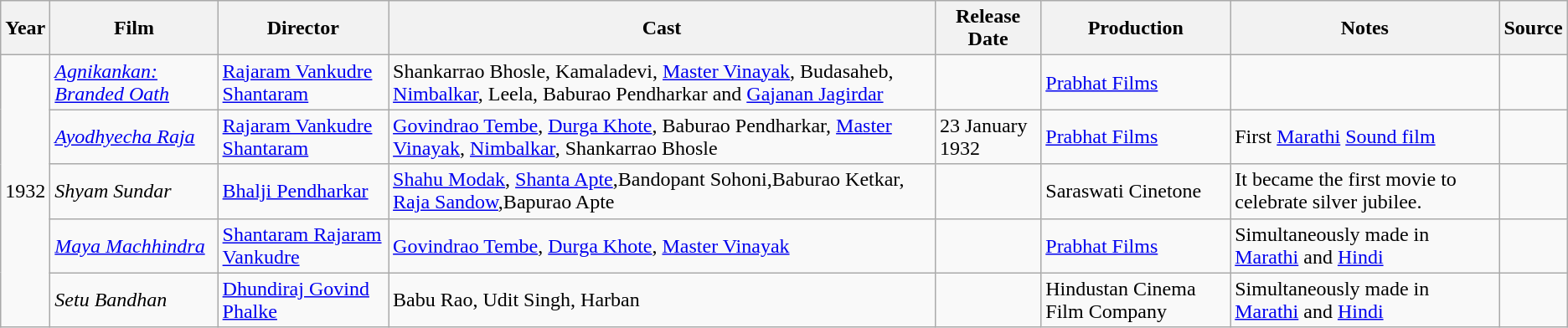<table class ="wikitable sortable collapsible">
<tr>
<th>Year</th>
<th>Film</th>
<th>Director</th>
<th class="unsortable">Cast</th>
<th>Release Date</th>
<th class="unsortable">Production</th>
<th class="unsortable">Notes</th>
<th class="unsortable">Source</th>
</tr>
<tr>
<td rowspan=5 align="center">1932</td>
<td><em><a href='#'>Agnikankan: Branded Oath</a></em></td>
<td><a href='#'>Rajaram Vankudre Shantaram</a></td>
<td>Shankarrao Bhosle, Kamaladevi, <a href='#'>Master Vinayak</a>, Budasaheb, <a href='#'>Nimbalkar</a>, Leela, Baburao Pendharkar and <a href='#'>Gajanan Jagirdar</a></td>
<td></td>
<td><a href='#'>Prabhat Films</a></td>
<td></td>
<td></td>
</tr>
<tr>
<td><em><a href='#'>Ayodhyecha Raja</a></em></td>
<td><a href='#'>Rajaram Vankudre Shantaram</a></td>
<td><a href='#'>Govindrao Tembe</a>, <a href='#'>Durga Khote</a>, Baburao Pendharkar, <a href='#'>Master Vinayak</a>, <a href='#'>Nimbalkar</a>, Shankarrao Bhosle</td>
<td>23 January 1932</td>
<td><a href='#'>Prabhat Films</a></td>
<td>First <a href='#'>Marathi</a> <a href='#'>Sound film</a></td>
<td></td>
</tr>
<tr>
<td><em>Shyam Sundar</em></td>
<td><a href='#'>Bhalji Pendharkar</a></td>
<td><a href='#'>Shahu Modak</a>, <a href='#'>Shanta Apte</a>,Bandopant Sohoni,Baburao Ketkar, <a href='#'>Raja Sandow</a>,Bapurao Apte</td>
<td></td>
<td>Saraswati Cinetone</td>
<td>It became the first movie to celebrate silver jubilee.</td>
<td></td>
</tr>
<tr>
<td><em><a href='#'>Maya Machhindra</a></em></td>
<td><a href='#'>Shantaram Rajaram Vankudre</a></td>
<td><a href='#'>Govindrao Tembe</a>, <a href='#'>Durga Khote</a>, <a href='#'>Master Vinayak</a></td>
<td></td>
<td><a href='#'>Prabhat Films</a></td>
<td>Simultaneously made in <a href='#'>Marathi</a> and <a href='#'>Hindi</a></td>
<td></td>
</tr>
<tr>
<td><em>Setu Bandhan</em></td>
<td><a href='#'>Dhundiraj Govind Phalke</a></td>
<td>Babu Rao, Udit Singh, Harban</td>
<td></td>
<td>Hindustan Cinema Film Company</td>
<td>Simultaneously made in <a href='#'>Marathi</a> and <a href='#'>Hindi</a></td>
<td></td>
</tr>
</table>
